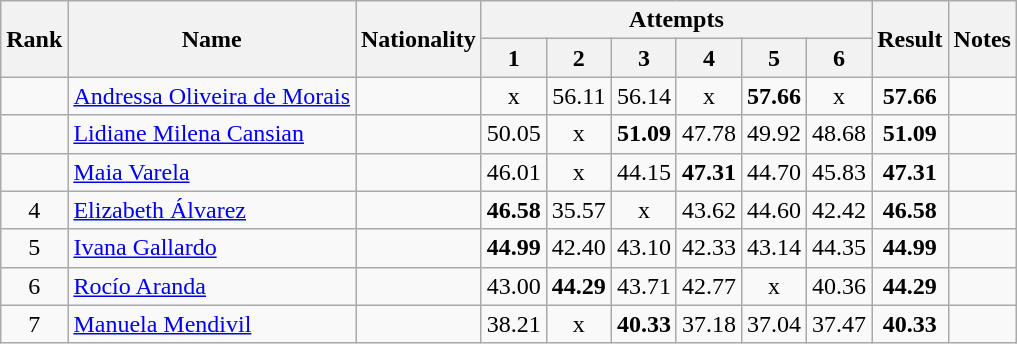<table class="wikitable sortable" style="text-align:center">
<tr>
<th rowspan=2>Rank</th>
<th rowspan=2>Name</th>
<th rowspan=2>Nationality</th>
<th colspan=6>Attempts</th>
<th rowspan=2>Result</th>
<th rowspan=2>Notes</th>
</tr>
<tr>
<th>1</th>
<th>2</th>
<th>3</th>
<th>4</th>
<th>5</th>
<th>6</th>
</tr>
<tr>
<td align=center></td>
<td align=left><a href='#'>Andressa Oliveira de Morais</a></td>
<td align=left></td>
<td>x</td>
<td>56.11</td>
<td>56.14</td>
<td>x</td>
<td><strong>57.66</strong></td>
<td>x</td>
<td><strong>57.66</strong></td>
<td></td>
</tr>
<tr>
<td align=center></td>
<td align=left><a href='#'>Lidiane Milena Cansian</a></td>
<td align=left></td>
<td>50.05</td>
<td>x</td>
<td><strong>51.09</strong></td>
<td>47.78</td>
<td>49.92</td>
<td>48.68</td>
<td><strong>51.09</strong></td>
<td></td>
</tr>
<tr>
<td align=center></td>
<td align=left><a href='#'>Maia Varela</a></td>
<td align=left></td>
<td>46.01</td>
<td>x</td>
<td>44.15</td>
<td><strong>47.31</strong></td>
<td>44.70</td>
<td>45.83</td>
<td><strong>47.31</strong></td>
<td></td>
</tr>
<tr>
<td align=center>4</td>
<td align=left><a href='#'>Elizabeth Álvarez</a></td>
<td align=left></td>
<td><strong>46.58</strong></td>
<td>35.57</td>
<td>x</td>
<td>43.62</td>
<td>44.60</td>
<td>42.42</td>
<td><strong>46.58</strong></td>
<td></td>
</tr>
<tr>
<td align=center>5</td>
<td align=left><a href='#'>Ivana Gallardo</a></td>
<td align=left></td>
<td><strong>44.99</strong></td>
<td>42.40</td>
<td>43.10</td>
<td>42.33</td>
<td>43.14</td>
<td>44.35</td>
<td><strong>44.99</strong></td>
<td></td>
</tr>
<tr>
<td align=center>6</td>
<td align=left><a href='#'>Rocío Aranda</a></td>
<td align=left></td>
<td>43.00</td>
<td><strong>44.29</strong></td>
<td>43.71</td>
<td>42.77</td>
<td>x</td>
<td>40.36</td>
<td><strong>44.29</strong></td>
<td></td>
</tr>
<tr>
<td align=center>7</td>
<td align=left><a href='#'>Manuela Mendivil</a></td>
<td align=left></td>
<td>38.21</td>
<td>x</td>
<td><strong>40.33</strong></td>
<td>37.18</td>
<td>37.04</td>
<td>37.47</td>
<td><strong>40.33</strong></td>
<td></td>
</tr>
</table>
